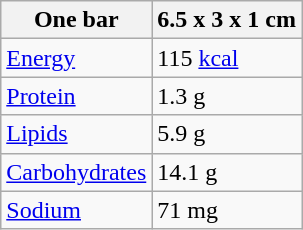<table class="wikitable sortable">
<tr>
<th>One bar</th>
<th>6.5 x 3 x 1 cm</th>
</tr>
<tr>
<td><a href='#'>Energy</a></td>
<td>115 <a href='#'>kcal</a></td>
</tr>
<tr>
<td><a href='#'>Protein</a></td>
<td>1.3 g</td>
</tr>
<tr>
<td><a href='#'>Lipids</a></td>
<td>5.9 g</td>
</tr>
<tr>
<td><a href='#'>Carbohydrates</a></td>
<td>14.1 g</td>
</tr>
<tr>
<td><a href='#'>Sodium</a></td>
<td>71 mg</td>
</tr>
</table>
